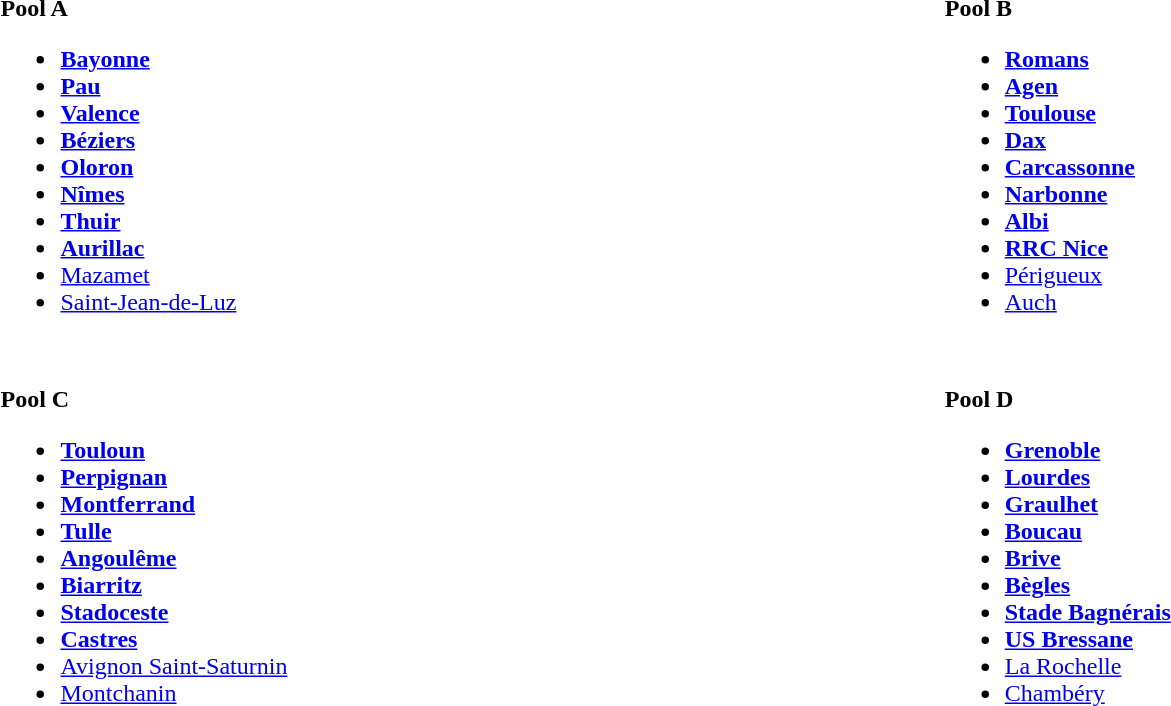<table width="100%" align="center" border="0" cellpadding="4" cellspacing="5">
<tr valign="top" align="left">
<td width="50%"><br><strong> Pool A </strong><ul><li><strong><a href='#'>Bayonne</a></strong></li><li><strong><a href='#'>Pau</a></strong></li><li><strong><a href='#'>Valence</a></strong></li><li><strong><a href='#'>Béziers</a></strong></li><li><strong><a href='#'>Oloron</a></strong></li><li><strong><a href='#'>Nîmes</a></strong></li><li><strong><a href='#'>Thuir</a></strong></li><li><strong><a href='#'>Aurillac</a></strong></li><li><a href='#'>Mazamet</a></li><li><a href='#'>Saint-Jean-de-Luz</a></li></ul></td>
<td width="50%"><br><strong> Pool B </strong><ul><li><strong><a href='#'>Romans</a></strong></li><li><strong><a href='#'>Agen</a></strong></li><li><strong><a href='#'>Toulouse</a></strong></li><li><strong><a href='#'>Dax</a></strong></li><li><strong><a href='#'>Carcassonne</a></strong></li><li><strong><a href='#'>Narbonne</a></strong></li><li><strong><a href='#'>Albi</a></strong></li><li><strong><a href='#'>RRC Nice</a></strong></li><li><a href='#'>Périgueux</a></li><li><a href='#'>Auch</a></li></ul></td>
</tr>
<tr valign="top" align="left">
<td width="50%"><br><strong> Pool C </strong><ul><li><strong><a href='#'>Touloun</a></strong></li><li><strong><a href='#'>Perpignan</a></strong></li><li><strong><a href='#'>Montferrand</a></strong></li><li><strong><a href='#'>Tulle</a></strong></li><li><strong><a href='#'>Angoulême</a></strong></li><li><strong><a href='#'>Biarritz</a> </strong></li><li><strong><a href='#'>Stadoceste</a></strong></li><li><strong><a href='#'>Castres</a></strong></li><li><a href='#'>Avignon Saint-Saturnin</a></li><li><a href='#'>Montchanin</a></li></ul></td>
<td width="50%"><br><strong> Pool D </strong><ul><li><strong><a href='#'>Grenoble</a></strong></li><li><strong><a href='#'>Lourdes</a></strong></li><li><strong><a href='#'>Graulhet</a></strong></li><li><strong><a href='#'>Boucau</a></strong></li><li><strong><a href='#'>Brive</a></strong></li><li><strong><a href='#'>Bègles</a></strong></li><li><strong><a href='#'>Stade Bagnérais</a></strong></li><li><strong><a href='#'>US Bressane</a></strong></li><li><a href='#'>La Rochelle</a></li><li><a href='#'>Chambéry</a></li></ul></td>
</tr>
</table>
